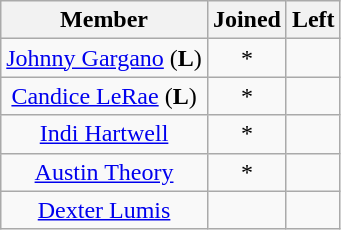<table class="wikitable sortable" style="text-align:center;">
<tr>
<th>Member</th>
<th>Joined</th>
<th>Left</th>
</tr>
<tr>
<td><a href='#'>Johnny Gargano</a> (<strong>L</strong>)</td>
<td> *</td>
<td></td>
</tr>
<tr>
<td><a href='#'>Candice LeRae</a> (<strong>L</strong>)</td>
<td> *</td>
<td></td>
</tr>
<tr>
<td><a href='#'>Indi Hartwell</a></td>
<td> *</td>
<td></td>
</tr>
<tr>
<td><a href='#'>Austin Theory</a></td>
<td> *</td>
<td></td>
</tr>
<tr>
<td><a href='#'>Dexter Lumis</a></td>
<td></td>
<td></td>
</tr>
</table>
